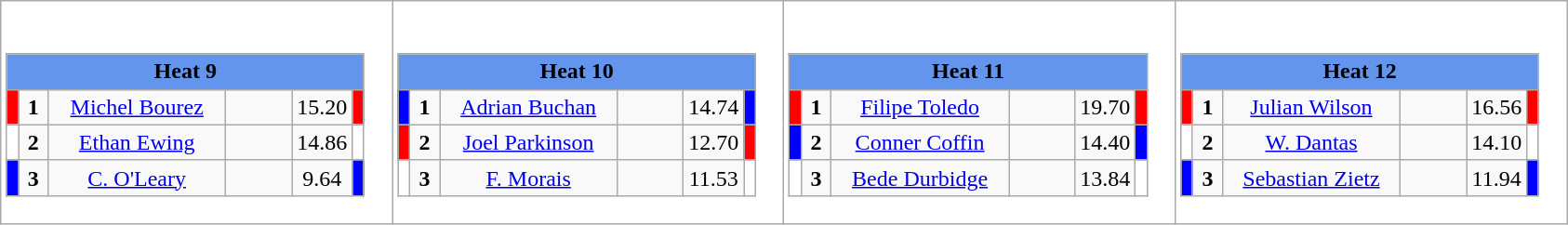<table class="wikitable" style="background:#fff;">
<tr>
<td><div><br><table class="wikitable">
<tr>
<td colspan="6"  style="text-align:center; background:#6495ed;"><strong>Heat 9</strong></td>
</tr>
<tr>
<td style="width:01px; background: #f00;"></td>
<td style="width:14px; text-align:center;"><strong>1</strong></td>
<td style="width:120px; text-align:center;"><a href='#'>Michel Bourez</a></td>
<td style="width:40px; text-align:center;"></td>
<td style="width:20px; text-align:center;">15.20</td>
<td style="width:01px; background: #f00;"></td>
</tr>
<tr>
<td style="width:01px; background: #fff;"></td>
<td style="width:14px; text-align:center;"><strong>2</strong></td>
<td style="width:120px; text-align:center;"><a href='#'>Ethan Ewing</a></td>
<td style="width:40px; text-align:center;"></td>
<td style="width:20px; text-align:center;">14.86</td>
<td style="width:01px; background: #fff;"></td>
</tr>
<tr>
<td style="width:01px; background: #00f;"></td>
<td style="width:14px; text-align:center;"><strong>3</strong></td>
<td style="width:120px; text-align:center;"><a href='#'>C. O'Leary</a></td>
<td style="width:40px; text-align:center;"></td>
<td style="width:20px; text-align:center;">9.64</td>
<td style="width:01px; background: #00f;"></td>
</tr>
</table>
</div></td>
<td><div><br><table class="wikitable">
<tr>
<td colspan="6"  style="text-align:center; background:#6495ed;"><strong>Heat 10</strong></td>
</tr>
<tr>
<td style="width:01px; background: #00f;"></td>
<td style="width:14px; text-align:center;"><strong>1</strong></td>
<td style="width:120px; text-align:center;"><a href='#'>Adrian Buchan</a></td>
<td style="width:40px; text-align:center;"></td>
<td style="width:20px; text-align:center;">14.74</td>
<td style="width:01px; background: #00f;"></td>
</tr>
<tr>
<td style="width:01px; background: #f00;"></td>
<td style="width:14px; text-align:center;"><strong>2</strong></td>
<td style="width:120px; text-align:center;"><a href='#'>Joel Parkinson</a></td>
<td style="width:40px; text-align:center;"></td>
<td style="width:20px; text-align:center;">12.70</td>
<td style="width:01px; background: #f00;"></td>
</tr>
<tr>
<td style="width:01px; background: #fff;"></td>
<td style="width:14px; text-align:center;"><strong>3</strong></td>
<td style="width:120px; text-align:center;"><a href='#'>F. Morais</a></td>
<td style="width:40px; text-align:center;"></td>
<td style="width:20px; text-align:center;">11.53</td>
<td style="width:01px; background: #fff;"></td>
</tr>
</table>
</div></td>
<td><div><br><table class="wikitable">
<tr>
<td colspan="6"  style="text-align:center; background:#6495ed;"><strong>Heat 11</strong></td>
</tr>
<tr>
<td style="width:01px; background: #f00;"></td>
<td style="width:14px; text-align:center;"><strong>1</strong></td>
<td style="width:120px; text-align:center;"><a href='#'>Filipe Toledo</a></td>
<td style="width:40px; text-align:center;"></td>
<td style="width:20px; text-align:center;">19.70</td>
<td style="width:01px; background: #f00;"></td>
</tr>
<tr>
<td style="width:01px; background: #00f;"></td>
<td style="width:14px; text-align:center;"><strong>2</strong></td>
<td style="width:120px; text-align:center;"><a href='#'>Conner Coffin</a></td>
<td style="width:40px; text-align:center;"></td>
<td style="width:20px; text-align:center;">14.40</td>
<td style="width:01px; background: #00f;"></td>
</tr>
<tr>
<td style="width:01px; background: #fff;"></td>
<td style="width:14px; text-align:center;"><strong>3</strong></td>
<td style="width:120px; text-align:center;"><a href='#'>Bede Durbidge</a></td>
<td style="width:40px; text-align:center;"></td>
<td style="width:20px; text-align:center;">13.84</td>
<td style="width:01px; background: #fff;"></td>
</tr>
</table>
</div></td>
<td><div><br><table class="wikitable">
<tr>
<td colspan="6"  style="text-align:center; background:#6495ed;"><strong>Heat 12</strong></td>
</tr>
<tr>
<td style="width:01px; background: #f00;"></td>
<td style="width:14px; text-align:center;"><strong>1</strong></td>
<td style="width:120px; text-align:center;"><a href='#'>Julian Wilson</a></td>
<td style="width:40px; text-align:center;"></td>
<td style="width:20px; text-align:center;">16.56</td>
<td style="width:01px; background: #f00;"></td>
</tr>
<tr>
<td style="width:01px; background: #fff;"></td>
<td style="width:14px; text-align:center;"><strong>2</strong></td>
<td style="width:120px; text-align:center;"><a href='#'>W. Dantas</a></td>
<td style="width:40px; text-align:center;"></td>
<td style="width:20px; text-align:center;">14.10</td>
<td style="width:01px; background: #fff;"></td>
</tr>
<tr>
<td style="width:01px; background: #00f;"></td>
<td style="width:14px; text-align:center;"><strong>3</strong></td>
<td style="width:120px; text-align:center;"><a href='#'>Sebastian Zietz</a></td>
<td style="width:40px; text-align:center;"></td>
<td style="width:20px; text-align:center;">11.94</td>
<td style="width:01px; background: #00f;"></td>
</tr>
</table>
</div></td>
</tr>
</table>
